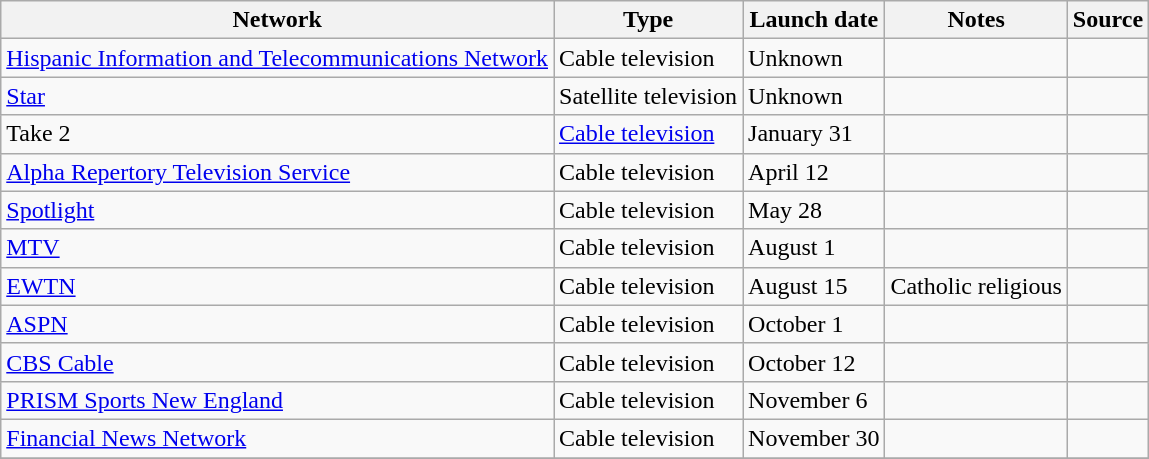<table class="wikitable sortable">
<tr>
<th>Network</th>
<th>Type</th>
<th>Launch date</th>
<th>Notes</th>
<th>Source</th>
</tr>
<tr>
<td><a href='#'>Hispanic Information and Telecommunications Network</a></td>
<td>Cable television</td>
<td>Unknown</td>
<td></td>
<td></td>
</tr>
<tr>
<td><a href='#'>Star</a></td>
<td>Satellite television</td>
<td>Unknown</td>
<td></td>
<td></td>
</tr>
<tr>
<td>Take 2</td>
<td><a href='#'>Cable television</a></td>
<td>January 31</td>
<td></td>
<td></td>
</tr>
<tr>
<td><a href='#'>Alpha Repertory Television Service</a></td>
<td>Cable television</td>
<td>April 12</td>
<td></td>
<td></td>
</tr>
<tr>
<td><a href='#'>Spotlight</a></td>
<td>Cable television</td>
<td>May 28</td>
<td></td>
<td></td>
</tr>
<tr>
<td><a href='#'>MTV</a></td>
<td>Cable television</td>
<td>August 1</td>
<td></td>
<td></td>
</tr>
<tr>
<td><a href='#'>EWTN</a></td>
<td>Cable television</td>
<td>August 15</td>
<td>Catholic religious</td>
<td></td>
</tr>
<tr>
<td><a href='#'>ASPN</a></td>
<td>Cable television</td>
<td>October 1</td>
<td></td>
<td></td>
</tr>
<tr>
<td><a href='#'>CBS Cable</a></td>
<td>Cable television</td>
<td>October 12</td>
<td></td>
<td></td>
</tr>
<tr>
<td><a href='#'>PRISM Sports New England</a></td>
<td>Cable television</td>
<td>November 6</td>
<td></td>
<td></td>
</tr>
<tr>
<td><a href='#'>Financial News Network</a></td>
<td>Cable television</td>
<td>November 30</td>
<td></td>
<td></td>
</tr>
<tr>
</tr>
</table>
